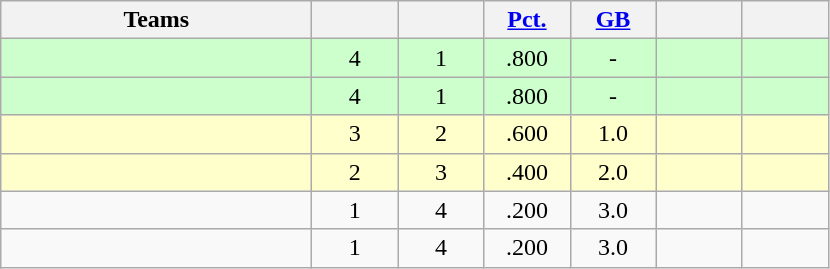<table class="wikitable" style="text-align:center;">
<tr>
<th width=200px>Teams</th>
<th width=50px></th>
<th width=50px></th>
<th width=50px><a href='#'>Pct.</a></th>
<th width=50px><a href='#'>GB</a></th>
<th width=50px></th>
<th width=50px></th>
</tr>
<tr style="background-color:#ccffcc">
<td align=left></td>
<td>4</td>
<td>1</td>
<td>.800</td>
<td>-</td>
<td></td>
<td></td>
</tr>
<tr style="background-color:#ccffcc">
<td align=left></td>
<td>4</td>
<td>1</td>
<td>.800</td>
<td>-</td>
<td></td>
<td></td>
</tr>
<tr style="background-color:#ffffcc">
<td align=left></td>
<td>3</td>
<td>2</td>
<td>.600</td>
<td>1.0</td>
<td></td>
<td></td>
</tr>
<tr style="background-color:#ffffcc">
<td align=left></td>
<td>2</td>
<td>3</td>
<td>.400</td>
<td>2.0</td>
<td></td>
<td></td>
</tr>
<tr style="background-color:">
<td align=left></td>
<td>1</td>
<td>4</td>
<td>.200</td>
<td>3.0</td>
<td></td>
<td></td>
</tr>
<tr style="background-color:">
<td align=left></td>
<td>1</td>
<td>4</td>
<td>.200</td>
<td>3.0</td>
<td></td>
<td></td>
</tr>
</table>
